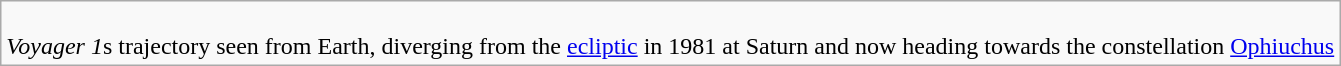<table class=wikitable>
<tr>
<td><br><em>Voyager 1</em>s trajectory seen from Earth, diverging from the <a href='#'>ecliptic</a> in 1981 at Saturn and now heading towards the constellation <a href='#'>Ophiuchus</a></td>
</tr>
</table>
